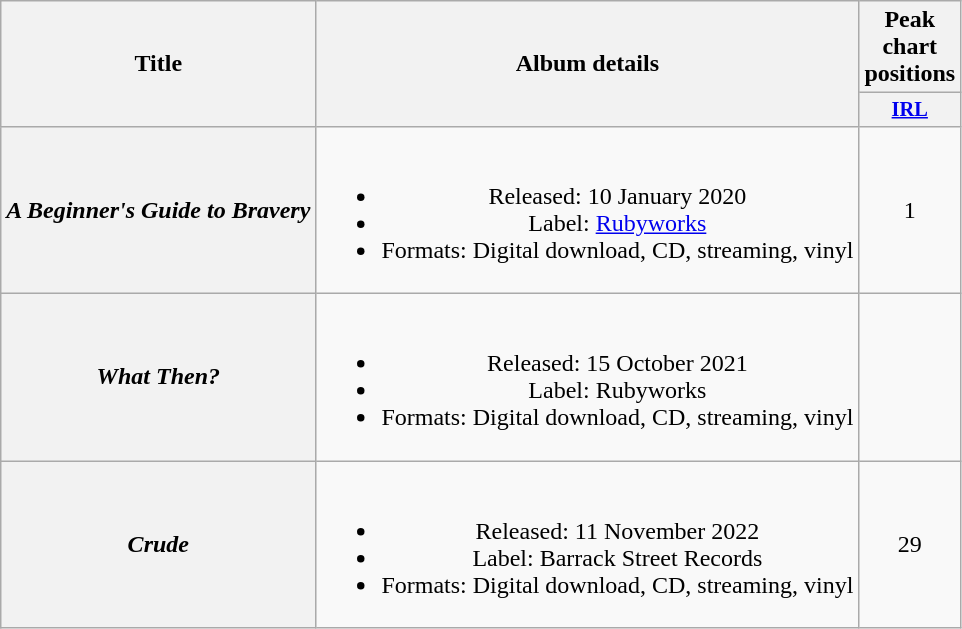<table class="wikitable plainrowheaders" style=text-align:center;>
<tr>
<th rowspan="2">Title</th>
<th rowspan="2">Album details</th>
<th colspan="2">Peak chart positions</th>
</tr>
<tr>
<th style="width:3em;font-size:85%"><a href='#'>IRL</a><br></th>
</tr>
<tr>
<th scope="row"><em>A Beginner's Guide to Bravery</em></th>
<td><br><ul><li>Released: 10 January 2020</li><li>Label: <a href='#'>Rubyworks</a></li><li>Formats: Digital download, CD, streaming, vinyl</li></ul></td>
<td>1</td>
</tr>
<tr>
<th scope="row"><em>What Then?</em></th>
<td><br><ul><li>Released: 15 October 2021</li><li>Label: Rubyworks</li><li>Formats: Digital download, CD, streaming, vinyl</li></ul></td>
<td></td>
</tr>
<tr>
<th scope="row"><em>Crude</em></th>
<td><br><ul><li>Released: 11 November 2022</li><li>Label: Barrack Street Records</li><li>Formats: Digital download, CD, streaming, vinyl</li></ul></td>
<td>29<br></td>
</tr>
</table>
